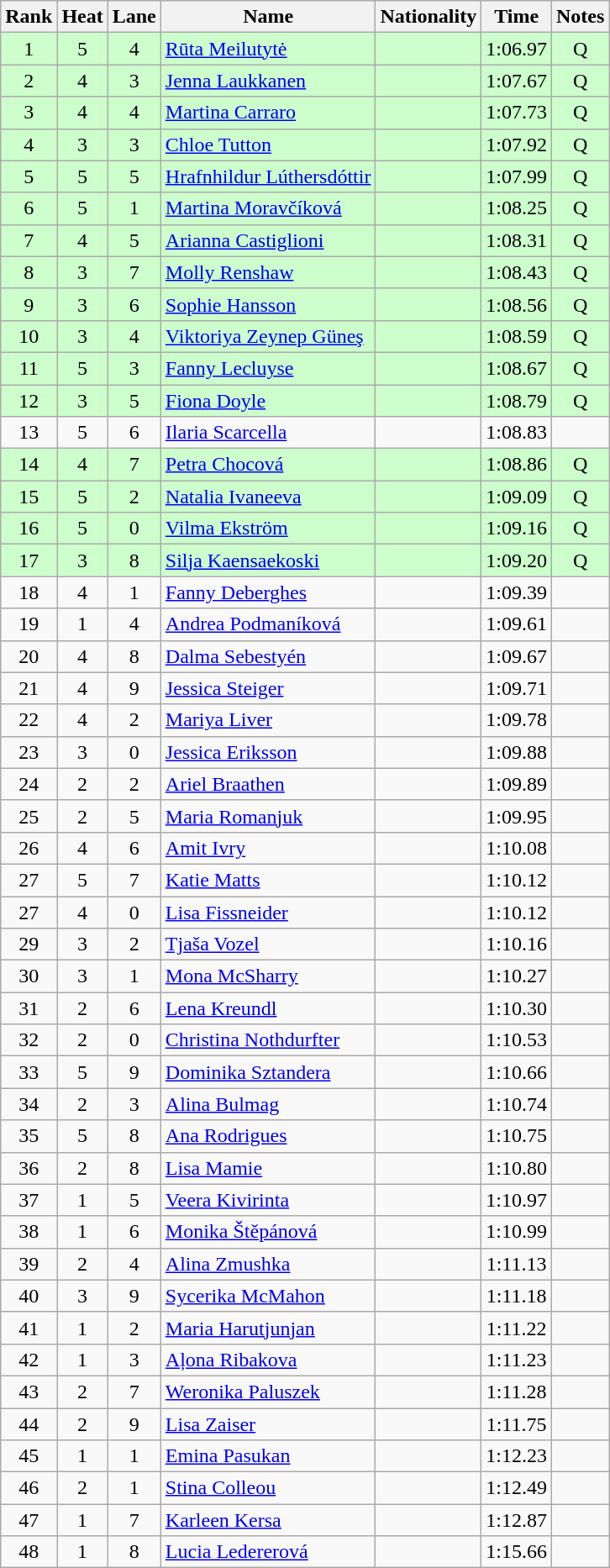<table class="wikitable sortable" style="text-align:center">
<tr>
<th>Rank</th>
<th>Heat</th>
<th>Lane</th>
<th>Name</th>
<th>Nationality</th>
<th>Time</th>
<th>Notes</th>
</tr>
<tr bgcolor=ccffcc>
<td>1</td>
<td>5</td>
<td>4</td>
<td align=left><a href='#'>Rūta Meilutytė</a></td>
<td align=left></td>
<td>1:06.97</td>
<td>Q</td>
</tr>
<tr bgcolor=ccffcc>
<td>2</td>
<td>4</td>
<td>3</td>
<td align=left><a href='#'>Jenna Laukkanen</a></td>
<td align=left></td>
<td>1:07.67</td>
<td>Q</td>
</tr>
<tr bgcolor=ccffcc>
<td>3</td>
<td>4</td>
<td>4</td>
<td align=left><a href='#'>Martina Carraro</a></td>
<td align=left></td>
<td>1:07.73</td>
<td>Q</td>
</tr>
<tr bgcolor=ccffcc>
<td>4</td>
<td>3</td>
<td>3</td>
<td align=left><a href='#'>Chloe Tutton</a></td>
<td align=left></td>
<td>1:07.92</td>
<td>Q</td>
</tr>
<tr bgcolor=ccffcc>
<td>5</td>
<td>5</td>
<td>5</td>
<td align=left><a href='#'>Hrafnhildur Lúthersdóttir</a></td>
<td align=left></td>
<td>1:07.99</td>
<td>Q</td>
</tr>
<tr bgcolor=ccffcc>
<td>6</td>
<td>5</td>
<td>1</td>
<td align=left><a href='#'>Martina Moravčíková</a></td>
<td align=left></td>
<td>1:08.25</td>
<td>Q</td>
</tr>
<tr bgcolor=ccffcc>
<td>7</td>
<td>4</td>
<td>5</td>
<td align=left><a href='#'>Arianna Castiglioni</a></td>
<td align=left></td>
<td>1:08.31</td>
<td>Q</td>
</tr>
<tr bgcolor=ccffcc>
<td>8</td>
<td>3</td>
<td>7</td>
<td align=left><a href='#'>Molly Renshaw</a></td>
<td align=left></td>
<td>1:08.43</td>
<td>Q</td>
</tr>
<tr bgcolor=ccffcc>
<td>9</td>
<td>3</td>
<td>6</td>
<td align=left><a href='#'>Sophie Hansson</a></td>
<td align=left></td>
<td>1:08.56</td>
<td>Q</td>
</tr>
<tr bgcolor=ccffcc>
<td>10</td>
<td>3</td>
<td>4</td>
<td align=left><a href='#'>Viktoriya Zeynep Güneş</a></td>
<td align=left></td>
<td>1:08.59</td>
<td>Q</td>
</tr>
<tr bgcolor=ccffcc>
<td>11</td>
<td>5</td>
<td>3</td>
<td align=left><a href='#'>Fanny Lecluyse</a></td>
<td align=left></td>
<td>1:08.67</td>
<td>Q</td>
</tr>
<tr bgcolor=ccffcc>
<td>12</td>
<td>3</td>
<td>5</td>
<td align=left><a href='#'>Fiona Doyle</a></td>
<td align=left></td>
<td>1:08.79</td>
<td>Q</td>
</tr>
<tr>
<td>13</td>
<td>5</td>
<td>6</td>
<td align=left><a href='#'>Ilaria Scarcella</a></td>
<td align=left></td>
<td>1:08.83</td>
<td></td>
</tr>
<tr bgcolor=ccffcc>
<td>14</td>
<td>4</td>
<td>7</td>
<td align=left><a href='#'>Petra Chocová</a></td>
<td align=left></td>
<td>1:08.86</td>
<td>Q</td>
</tr>
<tr bgcolor=ccffcc>
<td>15</td>
<td>5</td>
<td>2</td>
<td align=left><a href='#'>Natalia Ivaneeva</a></td>
<td align=left></td>
<td>1:09.09</td>
<td>Q</td>
</tr>
<tr bgcolor=ccffcc>
<td>16</td>
<td>5</td>
<td>0</td>
<td align=left><a href='#'>Vilma Ekström</a></td>
<td align=left></td>
<td>1:09.16</td>
<td>Q</td>
</tr>
<tr bgcolor=ccffcc>
<td>17</td>
<td>3</td>
<td>8</td>
<td align=left><a href='#'>Silja Kaensaekoski</a></td>
<td align=left></td>
<td>1:09.20</td>
<td>Q</td>
</tr>
<tr>
<td>18</td>
<td>4</td>
<td>1</td>
<td align=left><a href='#'>Fanny Deberghes</a></td>
<td align=left></td>
<td>1:09.39</td>
<td></td>
</tr>
<tr>
<td>19</td>
<td>1</td>
<td>4</td>
<td align=left><a href='#'>Andrea Podmaníková</a></td>
<td align=left></td>
<td>1:09.61</td>
<td></td>
</tr>
<tr>
<td>20</td>
<td>4</td>
<td>8</td>
<td align=left><a href='#'>Dalma Sebestyén</a></td>
<td align=left></td>
<td>1:09.67</td>
<td></td>
</tr>
<tr>
<td>21</td>
<td>4</td>
<td>9</td>
<td align=left><a href='#'>Jessica Steiger</a></td>
<td align=left></td>
<td>1:09.71</td>
<td></td>
</tr>
<tr>
<td>22</td>
<td>4</td>
<td>2</td>
<td align=left><a href='#'>Mariya Liver</a></td>
<td align=left></td>
<td>1:09.78</td>
<td></td>
</tr>
<tr>
<td>23</td>
<td>3</td>
<td>0</td>
<td align=left><a href='#'>Jessica Eriksson</a></td>
<td align=left></td>
<td>1:09.88</td>
<td></td>
</tr>
<tr>
<td>24</td>
<td>2</td>
<td>2</td>
<td align=left><a href='#'>Ariel Braathen</a></td>
<td align=left></td>
<td>1:09.89</td>
<td></td>
</tr>
<tr>
<td>25</td>
<td>2</td>
<td>5</td>
<td align=left><a href='#'>Maria Romanjuk</a></td>
<td align=left></td>
<td>1:09.95</td>
<td></td>
</tr>
<tr>
<td>26</td>
<td>4</td>
<td>6</td>
<td align=left><a href='#'>Amit Ivry</a></td>
<td align=left></td>
<td>1:10.08</td>
<td></td>
</tr>
<tr>
<td>27</td>
<td>5</td>
<td>7</td>
<td align=left><a href='#'>Katie Matts</a></td>
<td align=left></td>
<td>1:10.12</td>
<td></td>
</tr>
<tr>
<td>27</td>
<td>4</td>
<td>0</td>
<td align=left><a href='#'>Lisa Fissneider</a></td>
<td align=left></td>
<td>1:10.12</td>
<td></td>
</tr>
<tr>
<td>29</td>
<td>3</td>
<td>2</td>
<td align=left><a href='#'>Tjaša Vozel</a></td>
<td align=left></td>
<td>1:10.16</td>
<td></td>
</tr>
<tr>
<td>30</td>
<td>3</td>
<td>1</td>
<td align=left><a href='#'>Mona McSharry</a></td>
<td align=left></td>
<td>1:10.27</td>
<td></td>
</tr>
<tr>
<td>31</td>
<td>2</td>
<td>6</td>
<td align=left><a href='#'>Lena Kreundl</a></td>
<td align=left></td>
<td>1:10.30</td>
<td></td>
</tr>
<tr>
<td>32</td>
<td>2</td>
<td>0</td>
<td align=left><a href='#'>Christina Nothdurfter</a></td>
<td align=left></td>
<td>1:10.53</td>
<td></td>
</tr>
<tr>
<td>33</td>
<td>5</td>
<td>9</td>
<td align=left><a href='#'>Dominika Sztandera</a></td>
<td align=left></td>
<td>1:10.66</td>
<td></td>
</tr>
<tr>
<td>34</td>
<td>2</td>
<td>3</td>
<td align=left><a href='#'>Alina Bulmag</a></td>
<td align=left></td>
<td>1:10.74</td>
<td></td>
</tr>
<tr>
<td>35</td>
<td>5</td>
<td>8</td>
<td align=left><a href='#'>Ana Rodrigues</a></td>
<td align=left></td>
<td>1:10.75</td>
<td></td>
</tr>
<tr>
<td>36</td>
<td>2</td>
<td>8</td>
<td align=left><a href='#'>Lisa Mamie</a></td>
<td align=left></td>
<td>1:10.80</td>
<td></td>
</tr>
<tr>
<td>37</td>
<td>1</td>
<td>5</td>
<td align=left><a href='#'>Veera Kivirinta</a></td>
<td align=left></td>
<td>1:10.97</td>
<td></td>
</tr>
<tr>
<td>38</td>
<td>1</td>
<td>6</td>
<td align=left><a href='#'>Monika Štěpánová</a></td>
<td align=left></td>
<td>1:10.99</td>
<td></td>
</tr>
<tr>
<td>39</td>
<td>2</td>
<td>4</td>
<td align=left><a href='#'>Alina Zmushka</a></td>
<td align=left></td>
<td>1:11.13</td>
<td></td>
</tr>
<tr>
<td>40</td>
<td>3</td>
<td>9</td>
<td align=left><a href='#'>Sycerika McMahon</a></td>
<td align=left></td>
<td>1:11.18</td>
<td></td>
</tr>
<tr>
<td>41</td>
<td>1</td>
<td>2</td>
<td align=left><a href='#'>Maria Harutjunjan</a></td>
<td align=left></td>
<td>1:11.22</td>
<td></td>
</tr>
<tr>
<td>42</td>
<td>1</td>
<td>3</td>
<td align=left><a href='#'>Aļona Ribakova</a></td>
<td align=left></td>
<td>1:11.23</td>
<td></td>
</tr>
<tr>
<td>43</td>
<td>2</td>
<td>7</td>
<td align=left><a href='#'>Weronika Paluszek</a></td>
<td align=left></td>
<td>1:11.28</td>
<td></td>
</tr>
<tr>
<td>44</td>
<td>2</td>
<td>9</td>
<td align=left><a href='#'>Lisa Zaiser</a></td>
<td align=left></td>
<td>1:11.75</td>
<td></td>
</tr>
<tr>
<td>45</td>
<td>1</td>
<td>1</td>
<td align=left><a href='#'>Emina Pasukan</a></td>
<td align=left></td>
<td>1:12.23</td>
<td></td>
</tr>
<tr>
<td>46</td>
<td>2</td>
<td>1</td>
<td align=left><a href='#'>Stina Colleou</a></td>
<td align=left></td>
<td>1:12.49</td>
<td></td>
</tr>
<tr>
<td>47</td>
<td>1</td>
<td>7</td>
<td align=left><a href='#'>Karleen Kersa</a></td>
<td align=left></td>
<td>1:12.87</td>
<td></td>
</tr>
<tr>
<td>48</td>
<td>1</td>
<td>8</td>
<td align=left><a href='#'>Lucia Ledererová</a></td>
<td align=left></td>
<td>1:15.66</td>
<td></td>
</tr>
</table>
